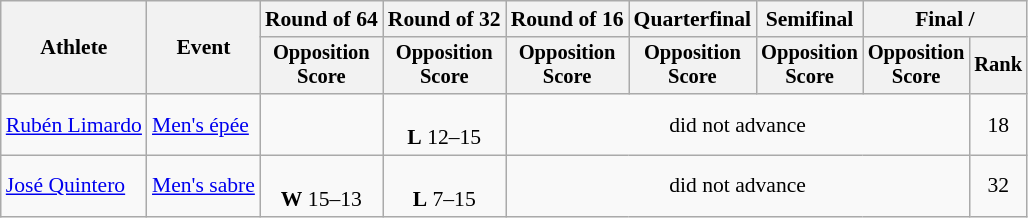<table class="wikitable" style="font-size:90%">
<tr>
<th rowspan="2">Athlete</th>
<th rowspan="2">Event</th>
<th>Round of 64</th>
<th>Round of 32</th>
<th>Round of 16</th>
<th>Quarterfinal</th>
<th>Semifinal</th>
<th colspan=2>Final / </th>
</tr>
<tr style="font-size:95%">
<th>Opposition <br> Score</th>
<th>Opposition <br> Score</th>
<th>Opposition <br> Score</th>
<th>Opposition <br> Score</th>
<th>Opposition <br> Score</th>
<th>Opposition <br> Score</th>
<th>Rank</th>
</tr>
<tr align=center>
<td align=left><a href='#'>Rubén Limardo</a></td>
<td align=left><a href='#'>Men's épée</a></td>
<td></td>
<td><br><strong>L</strong> 12–15</td>
<td colspan=4>did not advance</td>
<td>18</td>
</tr>
<tr align=center>
<td align=left><a href='#'>José Quintero</a></td>
<td align=left><a href='#'>Men's sabre</a></td>
<td><br><strong>W</strong> 15–13</td>
<td><br><strong>L</strong> 7–15</td>
<td colspan=4>did not advance</td>
<td>32</td>
</tr>
</table>
